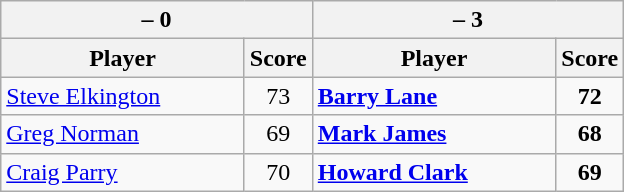<table class=wikitable>
<tr>
<th colspan=2> – 0</th>
<th colspan=2> – 3</th>
</tr>
<tr>
<th width=155>Player</th>
<th>Score</th>
<th width=155>Player</th>
<th>Score</th>
</tr>
<tr>
<td><a href='#'>Steve Elkington</a></td>
<td align=center>73</td>
<td><strong><a href='#'>Barry Lane</a></strong></td>
<td align=center><strong>72</strong></td>
</tr>
<tr>
<td><a href='#'>Greg Norman</a></td>
<td align=center>69</td>
<td><strong><a href='#'>Mark James</a></strong></td>
<td align=center><strong>68</strong></td>
</tr>
<tr>
<td><a href='#'>Craig Parry</a></td>
<td align=center>70</td>
<td><strong><a href='#'>Howard Clark</a></strong></td>
<td align=center><strong>69</strong></td>
</tr>
</table>
